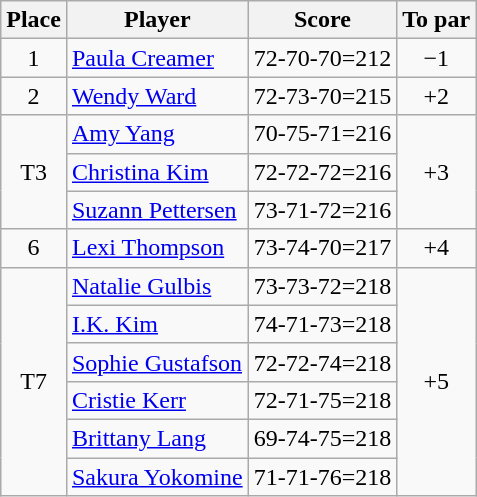<table class="wikitable">
<tr>
<th>Place</th>
<th>Player</th>
<th>Score</th>
<th>To par</th>
</tr>
<tr>
<td align=center>1</td>
<td> <a href='#'>Paula Creamer</a></td>
<td align=center>72-70-70=212</td>
<td align=center>−1</td>
</tr>
<tr>
<td align=center>2</td>
<td> <a href='#'>Wendy Ward</a></td>
<td align=center>72-73-70=215</td>
<td align=center>+2</td>
</tr>
<tr>
<td rowspan="3" align=center>T3</td>
<td> <a href='#'>Amy Yang</a></td>
<td align=center>70-75-71=216</td>
<td rowspan="3" align=center>+3</td>
</tr>
<tr>
<td> <a href='#'>Christina Kim</a></td>
<td align=center>72-72-72=216</td>
</tr>
<tr>
<td> <a href='#'>Suzann Pettersen</a></td>
<td align=center>73-71-72=216</td>
</tr>
<tr>
<td align=center>6</td>
<td> <a href='#'>Lexi Thompson</a></td>
<td align=center>73-74-70=217</td>
<td align=center>+4</td>
</tr>
<tr>
<td rowspan="6" align=center>T7</td>
<td> <a href='#'>Natalie Gulbis</a></td>
<td align=center>73-73-72=218</td>
<td rowspan="6" align=center>+5</td>
</tr>
<tr>
<td> <a href='#'>I.K. Kim</a></td>
<td align=center>74-71-73=218</td>
</tr>
<tr>
<td> <a href='#'>Sophie Gustafson</a></td>
<td align=center>72-72-74=218</td>
</tr>
<tr>
<td> <a href='#'>Cristie Kerr</a></td>
<td align=center>72-71-75=218</td>
</tr>
<tr>
<td> <a href='#'>Brittany Lang</a></td>
<td align=center>69-74-75=218</td>
</tr>
<tr>
<td> <a href='#'>Sakura Yokomine</a></td>
<td align=center>71-71-76=218</td>
</tr>
</table>
